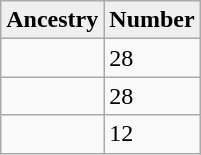<table style="float: center;" class="wikitable">
<tr>
<th style="background:#efefef;">Ancestry</th>
<th style="background:#efefef;">Number</th>
</tr>
<tr>
<td></td>
<td>28</td>
</tr>
<tr>
<td></td>
<td>28</td>
</tr>
<tr>
<td></td>
<td>12</td>
</tr>
</table>
